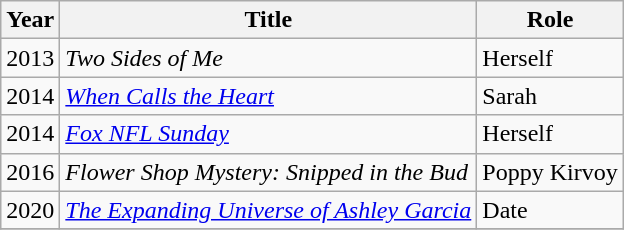<table class="wikitable sortable">
<tr>
<th>Year</th>
<th>Title</th>
<th>Role</th>
</tr>
<tr>
<td>2013</td>
<td><em>Two Sides of Me</em></td>
<td>Herself</td>
</tr>
<tr>
<td>2014</td>
<td><em><a href='#'>When Calls the Heart</a></em></td>
<td>Sarah</td>
</tr>
<tr>
<td>2014</td>
<td><em><a href='#'>Fox NFL Sunday</a></em></td>
<td>Herself</td>
</tr>
<tr>
<td>2016</td>
<td><em>Flower Shop Mystery: Snipped in the Bud</em></td>
<td>Poppy Kirvoy</td>
</tr>
<tr>
<td>2020</td>
<td><em><a href='#'>The Expanding Universe of Ashley Garcia</a></em></td>
<td>Date</td>
</tr>
<tr>
</tr>
</table>
